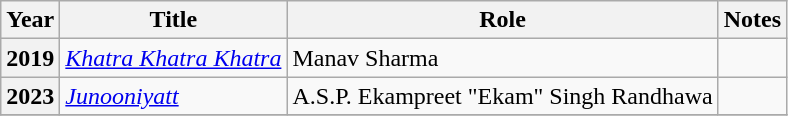<table class="wikitable plainrowheaders sortable">
<tr>
<th scope="col">Year</th>
<th scope="col">Title</th>
<th scope="col">Role</th>
<th scope="col" class="unsortable">Notes</th>
</tr>
<tr>
<th scope="row">2019</th>
<td><em><a href='#'>Khatra Khatra Khatra</a></em></td>
<td>Manav Sharma</td>
<td></td>
</tr>
<tr>
<th scope="row">2023</th>
<td><em><a href='#'>Junooniyatt</a></em></td>
<td>A.S.P. Ekampreet "Ekam" Singh Randhawa</td>
<td></td>
</tr>
<tr>
</tr>
</table>
